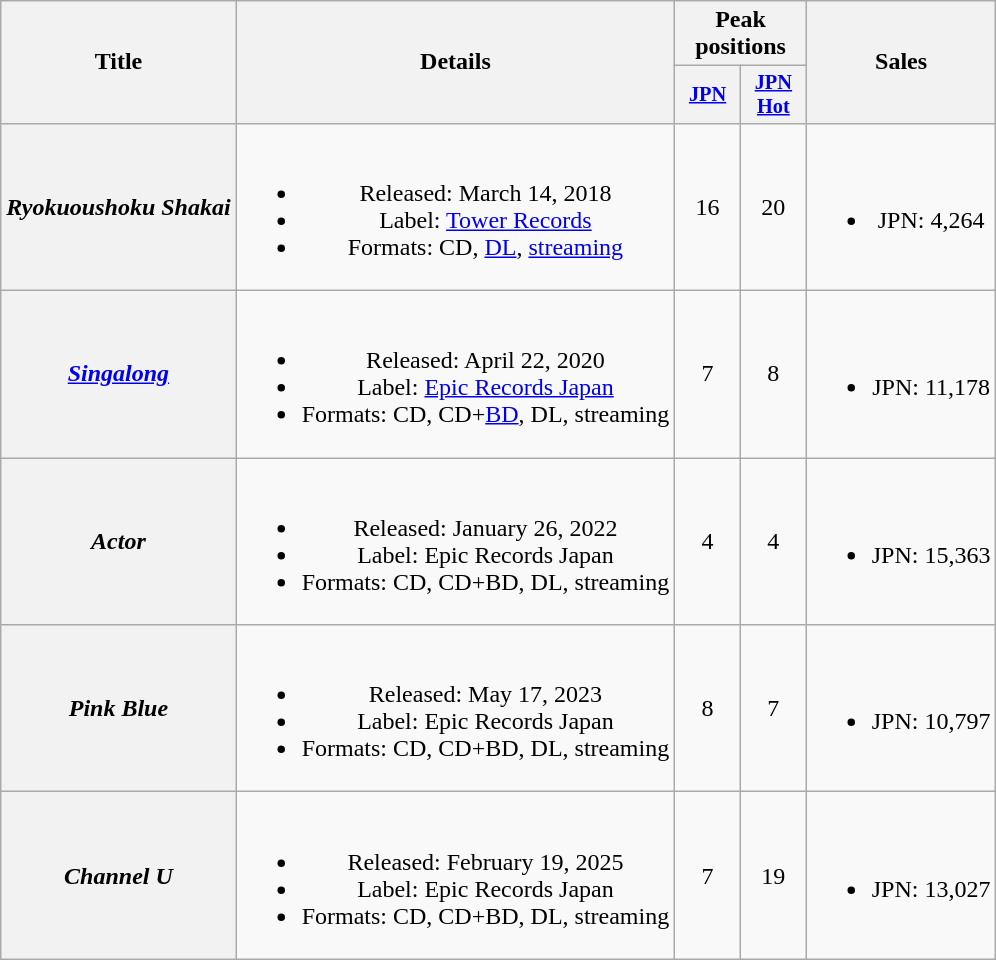<table class="wikitable plainrowheaders" style="text-align:center;">
<tr>
<th scope="col" rowspan="2">Title</th>
<th scope="col" rowspan="2">Details</th>
<th scope="col" colspan="2">Peak positions</th>
<th scope="col" rowspan="2">Sales</th>
</tr>
<tr>
<th scope="col" style="width:2.75em;font-size:85%;"><a href='#'>JPN</a><br></th>
<th scope="col" style="width:2.75em;font-size:85%;"><a href='#'>JPN<br>Hot</a><br></th>
</tr>
<tr>
<th scope="row"><em>Ryokuoushoku Shakai</em></th>
<td><br><ul><li>Released: March 14, 2018</li><li>Label: <a href='#'>Tower Records</a></li><li>Formats: CD, <a href='#'>DL</a>, <a href='#'>streaming</a></li></ul></td>
<td>16</td>
<td>20</td>
<td><br><ul><li>JPN: 4,264</li></ul></td>
</tr>
<tr>
<th scope="row"><em><a href='#'>Singalong</a></em></th>
<td><br><ul><li>Released: April 22, 2020</li><li>Label: <a href='#'>Epic Records Japan</a></li><li>Formats: CD, CD+<a href='#'>BD</a>, DL, streaming</li></ul></td>
<td>7</td>
<td>8</td>
<td><br><ul><li>JPN: 11,178</li></ul></td>
</tr>
<tr>
<th scope="row"><em>Actor</em></th>
<td><br><ul><li>Released: January 26, 2022</li><li>Label: Epic Records Japan</li><li>Formats: CD, CD+BD, DL, streaming</li></ul></td>
<td>4</td>
<td>4</td>
<td><br><ul><li>JPN: 15,363</li></ul></td>
</tr>
<tr>
<th scope="row"><em>Pink Blue</em></th>
<td><br><ul><li>Released: May 17, 2023</li><li>Label: Epic Records Japan</li><li>Formats: CD, CD+BD, DL, streaming</li></ul></td>
<td>8</td>
<td>7</td>
<td><br><ul><li>JPN: 10,797</li></ul></td>
</tr>
<tr>
<th scope="row"><em>Channel U</em></th>
<td><br><ul><li>Released: February 19, 2025</li><li>Label: Epic Records Japan</li><li>Formats: CD, CD+BD, DL, streaming</li></ul></td>
<td>7</td>
<td>19</td>
<td><br><ul><li>JPN: 13,027</li></ul></td>
</tr>
</table>
